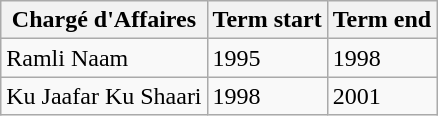<table class=wikitable>
<tr>
<th>Chargé d'Affaires</th>
<th>Term start</th>
<th>Term end</th>
</tr>
<tr>
<td>Ramli Naam</td>
<td>1995</td>
<td>1998</td>
</tr>
<tr>
<td>Ku Jaafar Ku Shaari</td>
<td>1998</td>
<td>2001</td>
</tr>
</table>
